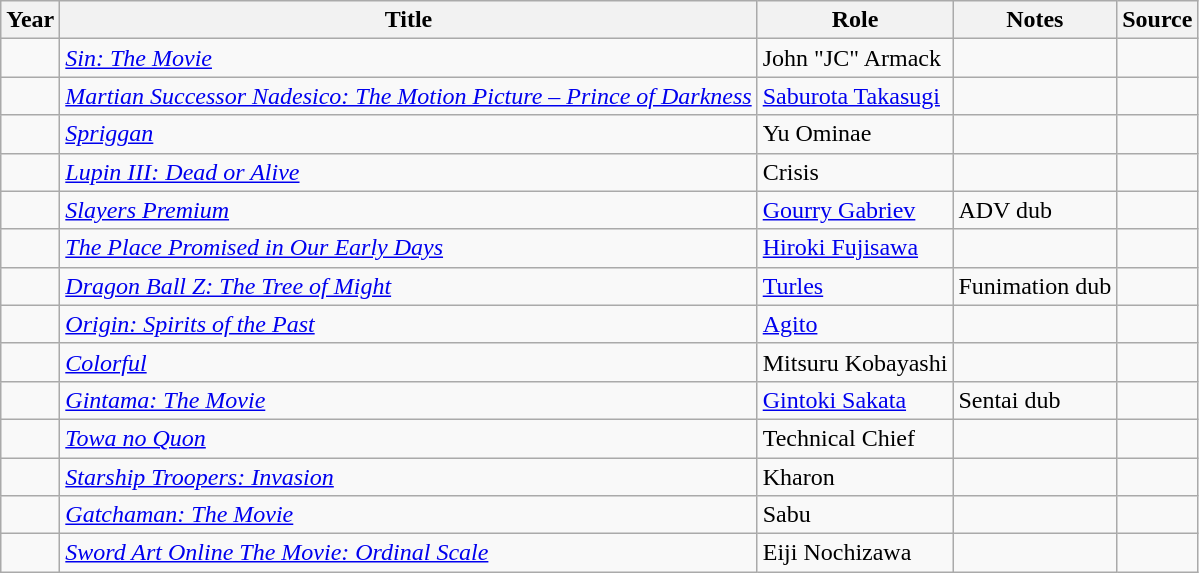<table class="wikitable sortable plainrowheaders">
<tr>
<th>Year</th>
<th>Title</th>
<th>Role</th>
<th class="unsortable">Notes</th>
<th class="unsortable">Source</th>
</tr>
<tr>
<td></td>
<td><em><a href='#'>Sin: The Movie</a></em></td>
<td>John "JC" Armack</td>
<td></td>
<td></td>
</tr>
<tr>
<td></td>
<td><em><a href='#'>Martian Successor Nadesico: The Motion Picture – Prince of Darkness</a></em></td>
<td><a href='#'>Saburota Takasugi</a></td>
<td></td>
<td></td>
</tr>
<tr>
<td></td>
<td><em><a href='#'>Spriggan</a></em></td>
<td>Yu Ominae</td>
<td></td>
<td></td>
</tr>
<tr>
<td></td>
<td><em><a href='#'>Lupin III: Dead or Alive</a></em></td>
<td>Crisis</td>
<td></td>
<td></td>
</tr>
<tr>
<td></td>
<td><em><a href='#'>Slayers Premium</a></em></td>
<td><a href='#'>Gourry Gabriev</a></td>
<td>ADV dub</td>
<td></td>
</tr>
<tr>
<td></td>
<td><em><a href='#'>The Place Promised in Our Early Days</a></em></td>
<td><a href='#'>Hiroki Fujisawa</a> </td>
<td></td>
<td></td>
</tr>
<tr>
<td></td>
<td><em><a href='#'>Dragon Ball Z: The Tree of Might</a></em></td>
<td><a href='#'>Turles</a></td>
<td>Funimation dub</td>
<td></td>
</tr>
<tr>
<td></td>
<td><em><a href='#'>Origin: Spirits of the Past</a></em></td>
<td><a href='#'>Agito</a></td>
<td></td>
<td></td>
</tr>
<tr>
<td></td>
<td><em><a href='#'>Colorful</a></em></td>
<td>Mitsuru Kobayashi</td>
<td></td>
<td></td>
</tr>
<tr>
<td></td>
<td><em><a href='#'>Gintama: The Movie</a></em></td>
<td><a href='#'>Gintoki Sakata</a></td>
<td>Sentai dub</td>
<td></td>
</tr>
<tr>
<td></td>
<td><em><a href='#'>Towa no Quon</a></em></td>
<td>Technical Chief</td>
<td></td>
<td></td>
</tr>
<tr>
<td></td>
<td><em><a href='#'>Starship Troopers: Invasion</a></em></td>
<td>Kharon</td>
<td></td>
<td></td>
</tr>
<tr>
<td></td>
<td><em><a href='#'>Gatchaman: The Movie</a></em></td>
<td>Sabu</td>
<td></td>
<td></td>
</tr>
<tr>
<td></td>
<td><em><a href='#'>Sword Art Online The Movie: Ordinal Scale</a></em></td>
<td>Eiji Nochizawa</td>
<td></td>
<td></td>
</tr>
</table>
